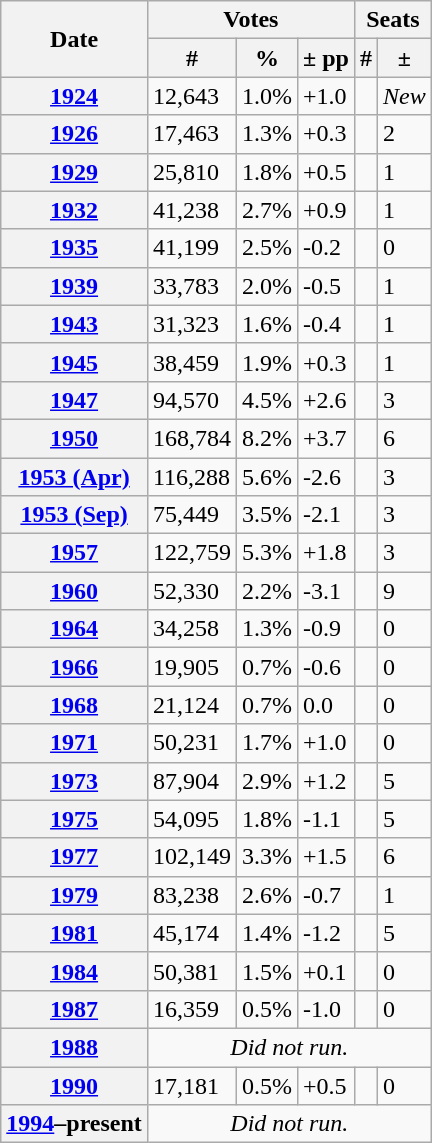<table class="wikitable">
<tr>
<th rowspan="2">Date</th>
<th colspan="3">Votes</th>
<th colspan="2">Seats</th>
</tr>
<tr>
<th>#</th>
<th>%</th>
<th>± pp</th>
<th>#</th>
<th>±</th>
</tr>
<tr>
<th><a href='#'>1924</a></th>
<td>12,643</td>
<td>1.0%</td>
<td>+1.0</td>
<td></td>
<td><em>New</em></td>
</tr>
<tr>
<th><a href='#'>1926</a></th>
<td>17,463</td>
<td>1.3%</td>
<td>+0.3</td>
<td></td>
<td> 2</td>
</tr>
<tr>
<th><a href='#'>1929</a></th>
<td>25,810</td>
<td>1.8%</td>
<td>+0.5</td>
<td></td>
<td> 1</td>
</tr>
<tr>
<th><a href='#'>1932</a></th>
<td>41,238</td>
<td>2.7%</td>
<td>+0.9</td>
<td></td>
<td> 1</td>
</tr>
<tr>
<th><a href='#'>1935</a></th>
<td>41,199</td>
<td>2.5%</td>
<td>-0.2</td>
<td></td>
<td> 0</td>
</tr>
<tr>
<th><a href='#'>1939</a></th>
<td>33,783</td>
<td>2.0%</td>
<td>-0.5</td>
<td></td>
<td> 1</td>
</tr>
<tr>
<th><a href='#'>1943</a></th>
<td>31,323</td>
<td>1.6%</td>
<td>-0.4</td>
<td></td>
<td> 1</td>
</tr>
<tr>
<th><a href='#'>1945</a></th>
<td>38,459</td>
<td>1.9%</td>
<td>+0.3</td>
<td></td>
<td> 1</td>
</tr>
<tr>
<th><a href='#'>1947</a></th>
<td>94,570</td>
<td>4.5%</td>
<td>+2.6</td>
<td></td>
<td> 3</td>
</tr>
<tr>
<th><a href='#'>1950</a></th>
<td>168,784</td>
<td>8.2%</td>
<td>+3.7</td>
<td></td>
<td> 6</td>
</tr>
<tr>
<th><a href='#'>1953 (Apr)</a></th>
<td>116,288</td>
<td>5.6%</td>
<td>-2.6</td>
<td></td>
<td> 3</td>
</tr>
<tr>
<th><a href='#'>1953 (Sep)</a></th>
<td>75,449</td>
<td>3.5%</td>
<td>-2.1</td>
<td></td>
<td> 3</td>
</tr>
<tr>
<th><a href='#'>1957</a></th>
<td>122,759</td>
<td>5.3%</td>
<td>+1.8</td>
<td></td>
<td> 3</td>
</tr>
<tr>
<th><a href='#'>1960</a></th>
<td>52,330</td>
<td>2.2%</td>
<td>-3.1</td>
<td></td>
<td> 9</td>
</tr>
<tr>
<th><a href='#'>1964</a></th>
<td>34,258</td>
<td>1.3%</td>
<td>-0.9</td>
<td></td>
<td> 0</td>
</tr>
<tr>
<th><a href='#'>1966</a></th>
<td>19,905</td>
<td>0.7%</td>
<td>-0.6</td>
<td></td>
<td> 0</td>
</tr>
<tr>
<th><a href='#'>1968</a></th>
<td>21,124</td>
<td>0.7%</td>
<td>0.0</td>
<td></td>
<td> 0</td>
</tr>
<tr>
<th><a href='#'>1971</a></th>
<td>50,231</td>
<td>1.7%</td>
<td>+1.0</td>
<td></td>
<td> 0</td>
</tr>
<tr>
<th><a href='#'>1973</a></th>
<td>87,904</td>
<td>2.9%</td>
<td>+1.2</td>
<td></td>
<td> 5</td>
</tr>
<tr>
<th><a href='#'>1975</a></th>
<td>54,095</td>
<td>1.8%</td>
<td>-1.1</td>
<td></td>
<td> 5</td>
</tr>
<tr>
<th><a href='#'>1977</a></th>
<td>102,149</td>
<td>3.3%</td>
<td>+1.5</td>
<td></td>
<td> 6</td>
</tr>
<tr>
<th><a href='#'>1979</a></th>
<td>83,238</td>
<td>2.6%</td>
<td>-0.7</td>
<td></td>
<td> 1</td>
</tr>
<tr>
<th><a href='#'>1981</a></th>
<td>45,174</td>
<td>1.4%</td>
<td>-1.2</td>
<td></td>
<td> 5</td>
</tr>
<tr>
<th><a href='#'>1984</a></th>
<td>50,381</td>
<td>1.5%</td>
<td>+0.1</td>
<td></td>
<td> 0</td>
</tr>
<tr>
<th><a href='#'>1987</a></th>
<td>16,359</td>
<td>0.5%</td>
<td>-1.0</td>
<td></td>
<td> 0</td>
</tr>
<tr>
<th><a href='#'>1988</a></th>
<td colspan="5" style="text-align:center;"><em>Did not run.</em></td>
</tr>
<tr>
<th><a href='#'>1990</a></th>
<td>17,181</td>
<td>0.5%</td>
<td>+0.5</td>
<td></td>
<td> 0</td>
</tr>
<tr>
<th><a href='#'>1994</a>–present</th>
<td colspan="5" style="text-align:center;"><em>Did not run.</em></td>
</tr>
</table>
